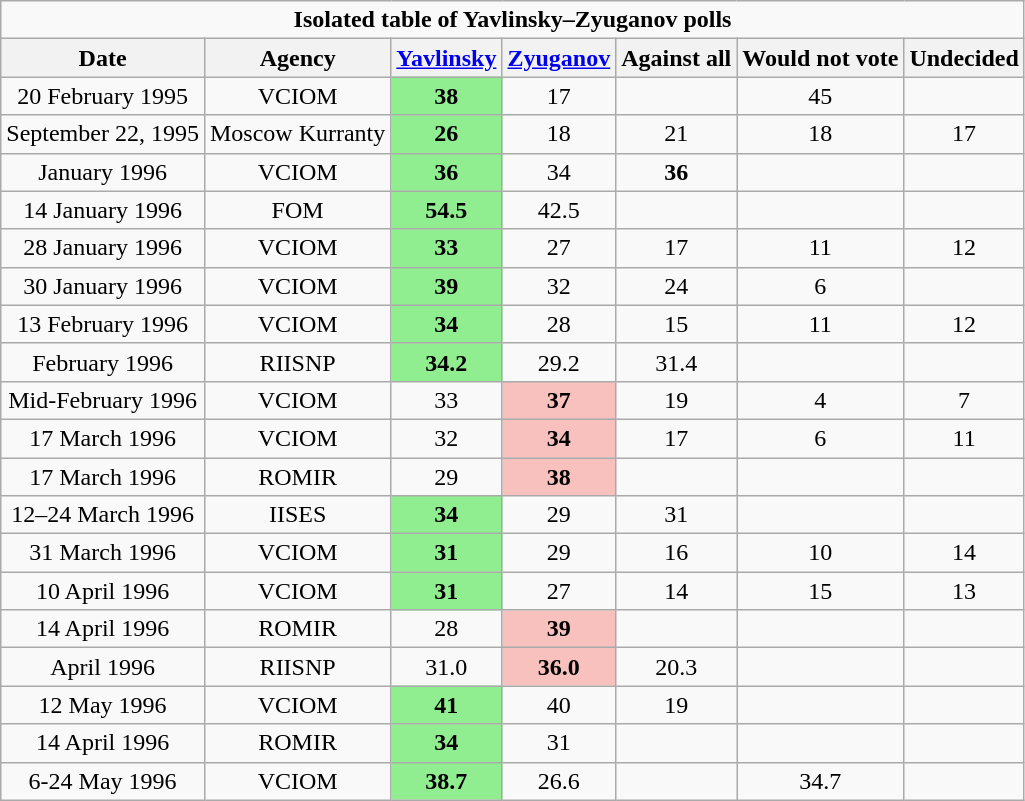<table class="wikitable mw-collapsible mw-collapsed" style=text-align:center>
<tr>
<td colspan=7><strong>Isolated table of Yavlinsky–Zyuganov polls</strong></td>
</tr>
<tr>
<th>Date</th>
<th>Agency</th>
<th><a href='#'>Yavlinsky</a></th>
<th><a href='#'>Zyuganov</a></th>
<th>Against all</th>
<th>Would not vote</th>
<th>Undecided</th>
</tr>
<tr>
<td>20 February 1995</td>
<td>VCIOM</td>
<td style="background:#90ee90"><strong>38</strong></td>
<td>17</td>
<td></td>
<td>45</td>
<td></td>
</tr>
<tr>
<td>September 22, 1995</td>
<td>Moscow Kurranty</td>
<td style="background:#90ee90"><strong>26</strong></td>
<td>18</td>
<td>21</td>
<td>18</td>
<td>17</td>
</tr>
<tr>
<td>January 1996</td>
<td>VCIOM</td>
<td style="background:#90ee90"><strong>36</strong></td>
<td>34</td>
<td><strong>36</strong></td>
<td></td>
<td></td>
</tr>
<tr>
<td>14 January 1996</td>
<td>FOM</td>
<td style="background:#90ee90"><strong>54.5</strong></td>
<td>42.5</td>
<td></td>
<td></td>
<td></td>
</tr>
<tr>
<td>28 January 1996</td>
<td>VCIOM</td>
<td style="background:#90ee90"><strong>33</strong></td>
<td>27</td>
<td>17</td>
<td>11</td>
<td>12</td>
</tr>
<tr>
<td>30 January 1996</td>
<td>VCIOM</td>
<td style="background:#90ee90"><strong>39</strong></td>
<td>32</td>
<td>24</td>
<td>6</td>
<td></td>
</tr>
<tr>
<td>13 February 1996</td>
<td>VCIOM</td>
<td style="background:#90ee90"><strong>34</strong></td>
<td>28</td>
<td>15</td>
<td>11</td>
<td>12</td>
</tr>
<tr>
<td>February 1996</td>
<td>RIISNP</td>
<td style="background:#90ee90"><strong>34.2</strong></td>
<td>29.2</td>
<td>31.4</td>
<td></td>
<td></td>
</tr>
<tr>
<td>Mid-February 1996</td>
<td>VCIOM</td>
<td>33</td>
<td style="background:#F8C1BE"><strong>37</strong></td>
<td>19</td>
<td>4</td>
<td>7</td>
</tr>
<tr>
<td>17 March 1996</td>
<td>VCIOM</td>
<td>32</td>
<td style="background:#F8C1BE"><strong>34</strong></td>
<td>17</td>
<td>6</td>
<td>11</td>
</tr>
<tr>
<td>17 March 1996</td>
<td>ROMIR</td>
<td>29</td>
<td style="background:#F8C1BE"><strong>38</strong></td>
<td></td>
<td></td>
<td></td>
</tr>
<tr>
<td>12–24 March 1996</td>
<td>IISES</td>
<td style="background:#90ee90"><strong>34</strong></td>
<td>29</td>
<td>31</td>
<td></td>
<td></td>
</tr>
<tr>
<td>31 March 1996</td>
<td>VCIOM</td>
<td style="background:#90ee90"><strong>31</strong></td>
<td>29</td>
<td>16</td>
<td>10</td>
<td>14</td>
</tr>
<tr>
<td>10 April 1996</td>
<td>VCIOM</td>
<td style="background:#90ee90"><strong>31</strong></td>
<td>27</td>
<td>14</td>
<td>15</td>
<td>13</td>
</tr>
<tr>
<td>14 April 1996</td>
<td>ROMIR</td>
<td>28</td>
<td style="background:#F8C1BE"><strong>39</strong></td>
<td></td>
<td></td>
<td></td>
</tr>
<tr>
<td>April 1996</td>
<td>RIISNP</td>
<td>31.0</td>
<td style="background:#F8C1BE"><strong>36.0</strong></td>
<td>20.3</td>
<td></td>
<td></td>
</tr>
<tr>
<td>12 May 1996</td>
<td>VCIOM</td>
<td style="background:#90ee90"><strong>41</strong></td>
<td>40</td>
<td>19</td>
<td></td>
<td></td>
</tr>
<tr>
<td>14 April 1996</td>
<td>ROMIR</td>
<td style="background:#90ee90"><strong>34</strong></td>
<td>31</td>
<td></td>
<td></td>
<td></td>
</tr>
<tr>
<td>6-24 May 1996</td>
<td>VCIOM</td>
<td style="background:#90ee90"><strong>38.7</strong></td>
<td>26.6</td>
<td></td>
<td>34.7</td>
<td></td>
</tr>
</table>
